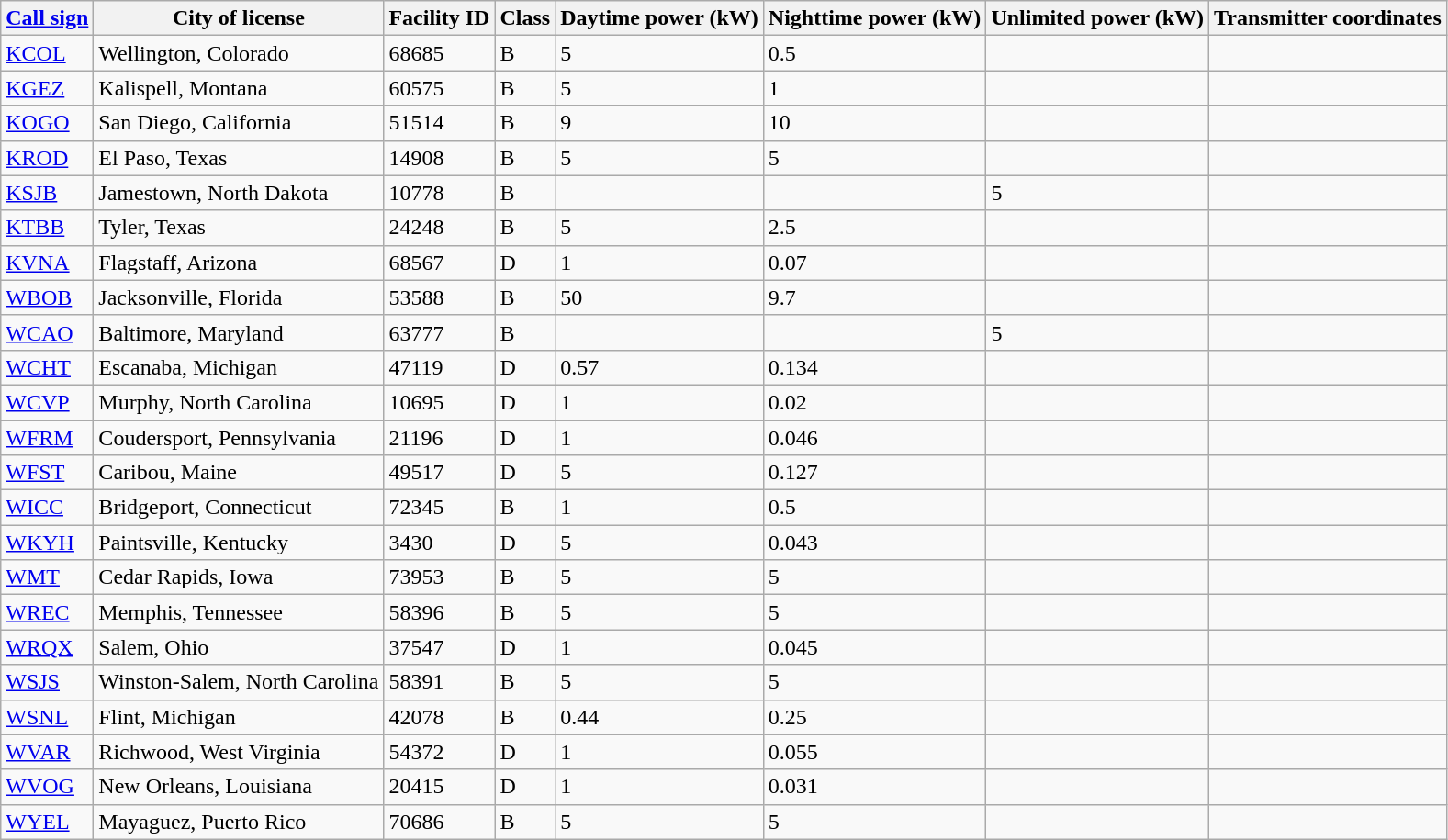<table class="wikitable sortable">
<tr>
<th><a href='#'>Call sign</a></th>
<th>City of license</th>
<th>Facility ID</th>
<th>Class</th>
<th>Daytime power (kW)</th>
<th>Nighttime power (kW)</th>
<th>Unlimited power (kW)</th>
<th>Transmitter coordinates</th>
</tr>
<tr>
<td><a href='#'>KCOL</a></td>
<td>Wellington, Colorado</td>
<td>68685</td>
<td>B</td>
<td>5</td>
<td>0.5</td>
<td></td>
<td></td>
</tr>
<tr>
<td><a href='#'>KGEZ</a></td>
<td>Kalispell, Montana</td>
<td>60575</td>
<td>B</td>
<td>5</td>
<td>1</td>
<td></td>
<td></td>
</tr>
<tr>
<td><a href='#'>KOGO</a></td>
<td>San Diego, California</td>
<td>51514</td>
<td>B</td>
<td>9</td>
<td>10</td>
<td></td>
<td></td>
</tr>
<tr>
<td><a href='#'>KROD</a></td>
<td>El Paso, Texas</td>
<td>14908</td>
<td>B</td>
<td>5</td>
<td>5</td>
<td></td>
<td></td>
</tr>
<tr>
<td><a href='#'>KSJB</a></td>
<td>Jamestown, North Dakota</td>
<td>10778</td>
<td>B</td>
<td></td>
<td></td>
<td>5</td>
<td></td>
</tr>
<tr>
<td><a href='#'>KTBB</a></td>
<td>Tyler, Texas</td>
<td>24248</td>
<td>B</td>
<td>5</td>
<td>2.5</td>
<td></td>
<td></td>
</tr>
<tr>
<td><a href='#'>KVNA</a></td>
<td>Flagstaff, Arizona</td>
<td>68567</td>
<td>D</td>
<td>1</td>
<td>0.07</td>
<td></td>
<td></td>
</tr>
<tr>
<td><a href='#'>WBOB</a></td>
<td>Jacksonville, Florida</td>
<td>53588</td>
<td>B</td>
<td>50</td>
<td>9.7</td>
<td></td>
<td></td>
</tr>
<tr>
<td><a href='#'>WCAO</a></td>
<td>Baltimore, Maryland</td>
<td>63777</td>
<td>B</td>
<td></td>
<td></td>
<td>5</td>
<td></td>
</tr>
<tr>
<td><a href='#'>WCHT</a></td>
<td>Escanaba, Michigan</td>
<td>47119</td>
<td>D</td>
<td>0.57</td>
<td>0.134</td>
<td></td>
<td></td>
</tr>
<tr>
<td><a href='#'>WCVP</a></td>
<td>Murphy, North Carolina</td>
<td>10695</td>
<td>D</td>
<td>1</td>
<td>0.02</td>
<td></td>
<td></td>
</tr>
<tr>
<td><a href='#'>WFRM</a></td>
<td>Coudersport, Pennsylvania</td>
<td>21196</td>
<td>D</td>
<td>1</td>
<td>0.046</td>
<td></td>
<td></td>
</tr>
<tr>
<td><a href='#'>WFST</a></td>
<td>Caribou, Maine</td>
<td>49517</td>
<td>D</td>
<td>5</td>
<td>0.127</td>
<td></td>
<td></td>
</tr>
<tr>
<td><a href='#'>WICC</a></td>
<td>Bridgeport, Connecticut</td>
<td>72345</td>
<td>B</td>
<td>1</td>
<td>0.5</td>
<td></td>
<td></td>
</tr>
<tr>
<td><a href='#'>WKYH</a></td>
<td>Paintsville, Kentucky</td>
<td>3430</td>
<td>D</td>
<td>5</td>
<td>0.043</td>
<td></td>
<td></td>
</tr>
<tr>
<td><a href='#'>WMT</a></td>
<td>Cedar Rapids, Iowa</td>
<td>73953</td>
<td>B</td>
<td>5</td>
<td>5</td>
<td></td>
<td></td>
</tr>
<tr>
<td><a href='#'>WREC</a></td>
<td>Memphis, Tennessee</td>
<td>58396</td>
<td>B</td>
<td>5</td>
<td>5</td>
<td></td>
<td></td>
</tr>
<tr>
<td><a href='#'>WRQX</a></td>
<td>Salem, Ohio</td>
<td>37547</td>
<td>D</td>
<td>1</td>
<td>0.045</td>
<td></td>
<td></td>
</tr>
<tr>
<td><a href='#'>WSJS</a></td>
<td>Winston-Salem, North Carolina</td>
<td>58391</td>
<td>B</td>
<td>5</td>
<td>5</td>
<td></td>
<td></td>
</tr>
<tr>
<td><a href='#'>WSNL</a></td>
<td>Flint, Michigan</td>
<td>42078</td>
<td>B</td>
<td>0.44</td>
<td>0.25</td>
<td></td>
<td></td>
</tr>
<tr>
<td><a href='#'>WVAR</a></td>
<td>Richwood, West Virginia</td>
<td>54372</td>
<td>D</td>
<td>1</td>
<td>0.055</td>
<td></td>
<td></td>
</tr>
<tr>
<td><a href='#'>WVOG</a></td>
<td>New Orleans, Louisiana</td>
<td>20415</td>
<td>D</td>
<td>1</td>
<td>0.031</td>
<td></td>
<td></td>
</tr>
<tr>
<td><a href='#'>WYEL</a></td>
<td>Mayaguez, Puerto Rico</td>
<td>70686</td>
<td>B</td>
<td>5</td>
<td>5</td>
<td></td>
<td></td>
</tr>
</table>
